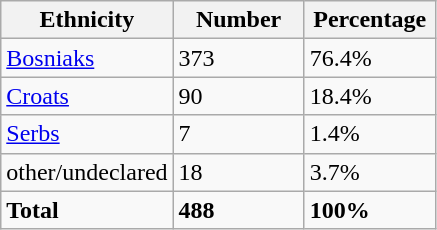<table class="wikitable">
<tr>
<th width="100px">Ethnicity</th>
<th width="80px">Number</th>
<th width="80px">Percentage</th>
</tr>
<tr>
<td><a href='#'>Bosniaks</a></td>
<td>373</td>
<td>76.4%</td>
</tr>
<tr>
<td><a href='#'>Croats</a></td>
<td>90</td>
<td>18.4%</td>
</tr>
<tr>
<td><a href='#'>Serbs</a></td>
<td>7</td>
<td>1.4%</td>
</tr>
<tr>
<td>other/undeclared</td>
<td>18</td>
<td>3.7%</td>
</tr>
<tr>
<td><strong>Total</strong></td>
<td><strong>488</strong></td>
<td><strong>100%</strong></td>
</tr>
</table>
